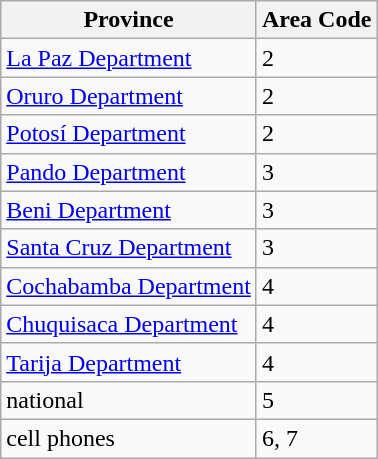<table class="wikitable">
<tr>
<th>Province</th>
<th>Area Code</th>
</tr>
<tr>
<td><a href='#'>La Paz Department</a></td>
<td>2</td>
</tr>
<tr>
<td><a href='#'>Oruro Department</a></td>
<td>2</td>
</tr>
<tr>
<td><a href='#'>Potosí Department</a></td>
<td>2</td>
</tr>
<tr>
<td><a href='#'>Pando Department</a></td>
<td>3</td>
</tr>
<tr>
<td><a href='#'>Beni Department</a></td>
<td>3</td>
</tr>
<tr>
<td><a href='#'>Santa Cruz Department</a></td>
<td>3</td>
</tr>
<tr>
<td><a href='#'>Cochabamba Department</a></td>
<td>4</td>
</tr>
<tr>
<td><a href='#'>Chuquisaca Department</a></td>
<td>4</td>
</tr>
<tr>
<td><a href='#'>Tarija Department</a></td>
<td>4</td>
</tr>
<tr>
<td>national</td>
<td>5</td>
</tr>
<tr>
<td>cell phones</td>
<td>6, 7</td>
</tr>
</table>
